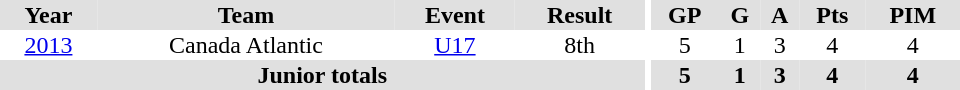<table border="0" cellpadding="1" cellspacing="0" ID="Table3" style="text-align:center; width:40em">
<tr ALIGN="center" bgcolor="#e0e0e0">
<th>Year</th>
<th>Team</th>
<th>Event</th>
<th>Result</th>
<th rowspan="99" bgcolor="#ffffff"></th>
<th>GP</th>
<th>G</th>
<th>A</th>
<th>Pts</th>
<th>PIM</th>
</tr>
<tr>
<td><a href='#'>2013</a></td>
<td>Canada Atlantic</td>
<td><a href='#'>U17</a></td>
<td>8th</td>
<td>5</td>
<td>1</td>
<td>3</td>
<td>4</td>
<td>4</td>
</tr>
<tr bgcolor="#e0e0e0">
<th colspan="4">Junior totals</th>
<th>5</th>
<th>1</th>
<th>3</th>
<th>4</th>
<th>4</th>
</tr>
</table>
